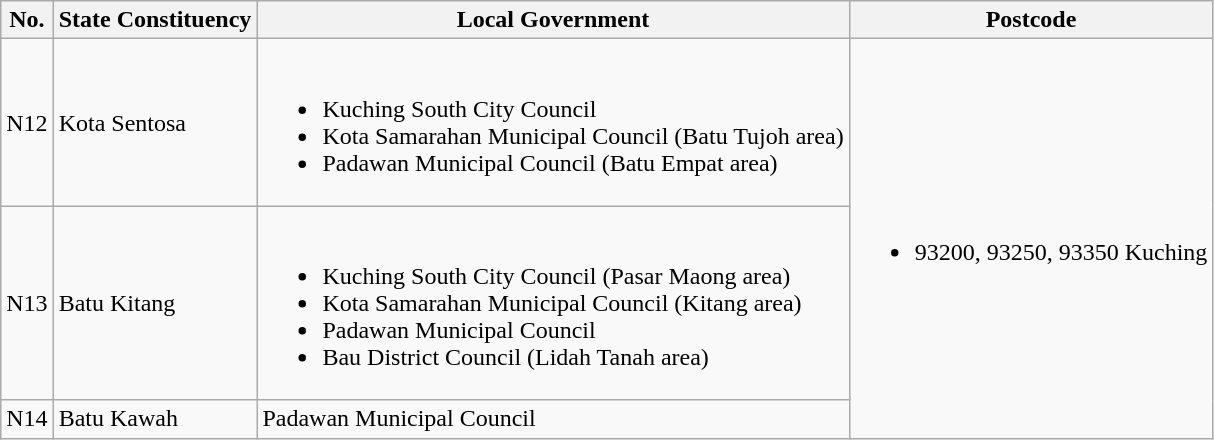<table class="wikitable">
<tr>
<th>No.</th>
<th>State Constituency</th>
<th>Local Government</th>
<th>Postcode</th>
</tr>
<tr>
<td>N12</td>
<td>Kota Sentosa</td>
<td><br><ul><li>Kuching South City Council</li><li>Kota Samarahan Municipal Council (Batu Tujoh area)</li><li>Padawan Municipal Council (Batu Empat area)</li></ul></td>
<td rowspan="3"><br><ul><li>93200, 93250, 93350 Kuching</li></ul></td>
</tr>
<tr>
<td>N13</td>
<td>Batu Kitang</td>
<td><br><ul><li>Kuching South City Council (Pasar Maong area)</li><li>Kota Samarahan Municipal Council (Kitang area)</li><li>Padawan Municipal Council</li><li>Bau District Council (Lidah Tanah area)</li></ul></td>
</tr>
<tr>
<td>N14</td>
<td>Batu Kawah</td>
<td>Padawan Municipal Council</td>
</tr>
</table>
